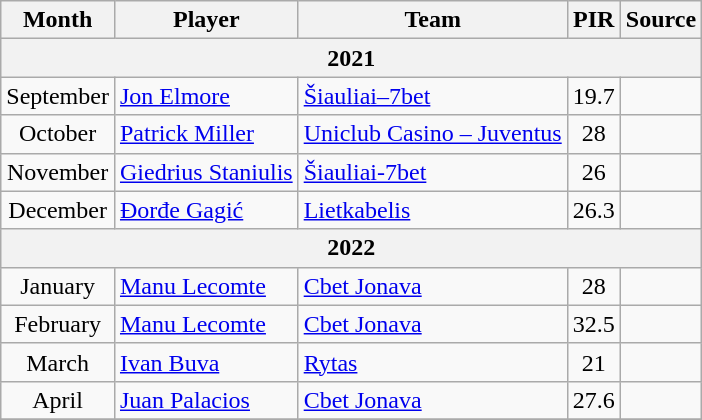<table class="wikitable sortable" style="text-align: center">
<tr>
<th>Month</th>
<th>Player</th>
<th>Team</th>
<th>PIR</th>
<th>Source</th>
</tr>
<tr>
<th colspan=5>2021</th>
</tr>
<tr>
<td>September</td>
<td align="left"> <a href='#'>Jon Elmore</a></td>
<td align="left"><a href='#'>Šiauliai–7bet</a></td>
<td>19.7</td>
<td></td>
</tr>
<tr>
<td>October</td>
<td align="left"> <a href='#'>Patrick Miller</a></td>
<td align="left"><a href='#'>Uniclub Casino – Juventus</a></td>
<td>28</td>
<td></td>
</tr>
<tr>
<td>November</td>
<td align="left"> <a href='#'>Giedrius Staniulis</a></td>
<td align="left"><a href='#'>Šiauliai-7bet</a></td>
<td>26</td>
<td></td>
</tr>
<tr>
<td>December</td>
<td align="left"> <a href='#'>Đorđe Gagić</a></td>
<td align="left"><a href='#'>Lietkabelis</a></td>
<td>26.3</td>
<td></td>
</tr>
<tr>
<th colspan=5>2022</th>
</tr>
<tr>
<td>January</td>
<td align="left"> <a href='#'>Manu Lecomte</a></td>
<td align="left"><a href='#'>Cbet Jonava</a></td>
<td>28</td>
<td></td>
</tr>
<tr>
<td>February</td>
<td align="left"> <a href='#'>Manu Lecomte</a></td>
<td align="left"><a href='#'>Cbet Jonava</a></td>
<td>32.5</td>
<td></td>
</tr>
<tr>
<td>March</td>
<td align="left"> <a href='#'>Ivan Buva</a></td>
<td align="left"><a href='#'>Rytas</a></td>
<td>21</td>
<td></td>
</tr>
<tr>
<td>April</td>
<td align="left"> <a href='#'>Juan Palacios</a></td>
<td align="left"><a href='#'>Cbet Jonava</a></td>
<td>27.6</td>
<td></td>
</tr>
<tr>
</tr>
</table>
